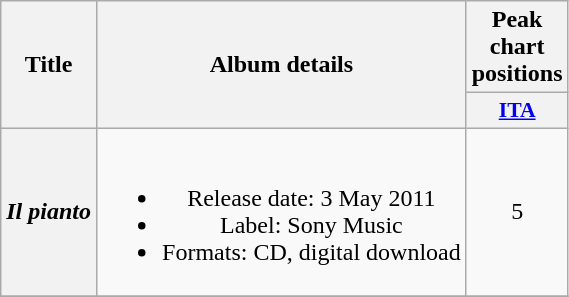<table class="wikitable plainrowheaders" style="text-align:center;">
<tr>
<th scope="col" rowspan="2">Title</th>
<th scope="col" rowspan="2">Album details</th>
<th scope="col" colspan="1">Peak chart positions</th>
</tr>
<tr>
<th scope="col" style="width:3em;font-size:90%;"><a href='#'>ITA</a><br></th>
</tr>
<tr>
<th scope="row"><em>Il pianto</em></th>
<td><br><ul><li>Release date: 3 May 2011</li><li>Label: Sony Music</li><li>Formats: CD, digital download</li></ul></td>
<td>5</td>
</tr>
<tr>
</tr>
</table>
